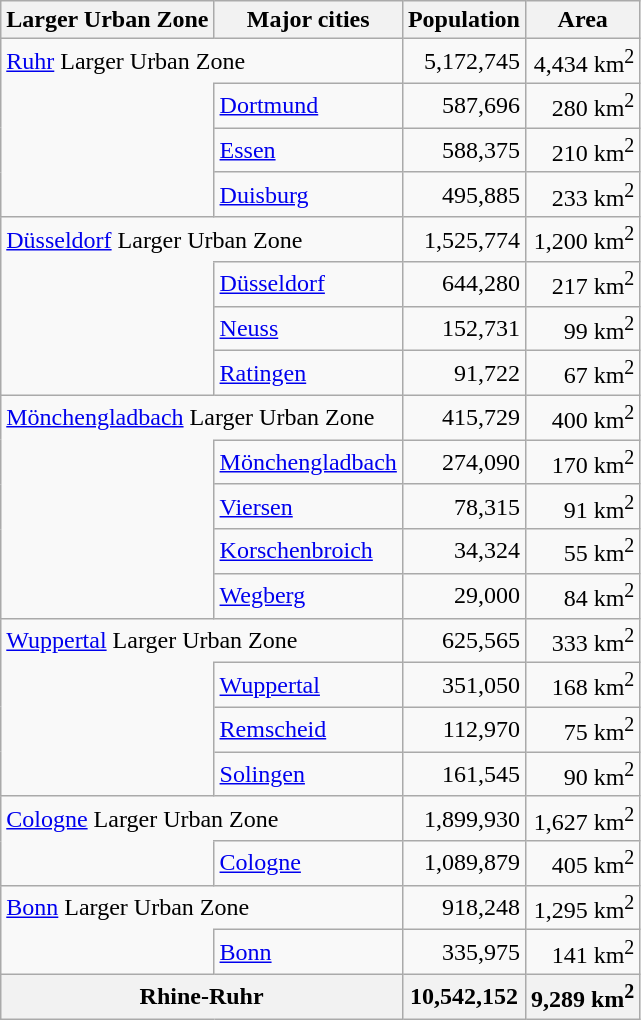<table class="wikitable" style="text-align:right;">
<tr>
<th>Larger Urban Zone</th>
<th>Major cities</th>
<th>Population</th>
<th>Area</th>
</tr>
<tr>
<td scope="rowgroup" colspan="2" style="text-align:left;"><a href='#'>Ruhr</a> Larger Urban Zone</td>
<td>5,172,745</td>
<td>4,434 km<sup>2</sup></td>
</tr>
<tr>
<td rowspan="3" style="border-top:hidden"></td>
<td style="text-align:left;"><a href='#'>Dortmund</a></td>
<td>587,696</td>
<td>280 km<sup>2</sup></td>
</tr>
<tr>
<td style="text-align:left;"><a href='#'>Essen</a></td>
<td>588,375</td>
<td>210 km<sup>2</sup></td>
</tr>
<tr>
<td style="text-align:left;"><a href='#'>Duisburg</a></td>
<td>495,885</td>
<td>233 km<sup>2</sup></td>
</tr>
<tr>
<td scope="rowgroup" colspan="2" style="text-align:left;"><a href='#'>Düsseldorf</a> Larger Urban Zone</td>
<td>1,525,774</td>
<td>1,200 km<sup>2</sup></td>
</tr>
<tr>
<td rowspan="3" style="border-top:hidden"></td>
<td style="text-align:left;"><a href='#'>Düsseldorf</a></td>
<td>644,280</td>
<td>217 km<sup>2</sup></td>
</tr>
<tr>
<td style="text-align:left;"><a href='#'>Neuss</a></td>
<td>152,731</td>
<td>99 km<sup>2</sup></td>
</tr>
<tr>
<td style="text-align:left;"><a href='#'>Ratingen</a></td>
<td>91,722</td>
<td>67 km<sup>2</sup></td>
</tr>
<tr>
<td scope="rowgroup" colspan="2" style="text-align:left;"><a href='#'>Mönchengladbach</a> Larger Urban Zone</td>
<td>415,729</td>
<td>400 km<sup>2</sup></td>
</tr>
<tr>
<td rowspan="4" style="border-top:hidden"></td>
<td style="text-align:left;"><a href='#'>Mönchengladbach</a></td>
<td>274,090</td>
<td>170 km<sup>2</sup></td>
</tr>
<tr>
<td style="text-align:left;"><a href='#'>Viersen</a></td>
<td>78,315</td>
<td>91 km<sup>2</sup></td>
</tr>
<tr>
<td style="text-align:left;"><a href='#'>Korschenbroich</a></td>
<td>34,324</td>
<td>55 km<sup>2</sup></td>
</tr>
<tr>
<td style="text-align:left;"><a href='#'>Wegberg</a></td>
<td>29,000</td>
<td>84 km<sup>2</sup></td>
</tr>
<tr>
<td scope="rowgroup" colspan="2" style="text-align:left;"><a href='#'>Wuppertal</a> Larger Urban Zone</td>
<td>625,565</td>
<td>333 km<sup>2</sup></td>
</tr>
<tr>
<td style="border-top:hidden"></td>
<td style="text-align:left;"><a href='#'>Wuppertal</a></td>
<td>351,050</td>
<td>168 km<sup>2</sup></td>
</tr>
<tr>
<td style="border-top:hidden"></td>
<td style="text-align:left;"><a href='#'>Remscheid</a></td>
<td>112,970</td>
<td>75 km<sup>2</sup></td>
</tr>
<tr>
<td style="border-top:hidden"></td>
<td style=text-align:left;"><a href='#'>Solingen</a></td>
<td>161,545</td>
<td>90 km<sup>2</sup></td>
</tr>
<tr>
<td scope="rowgroup" colspan="2" style="text-align:left;"><a href='#'>Cologne</a> Larger Urban Zone</td>
<td>1,899,930</td>
<td>1,627 km<sup>2</sup></td>
</tr>
<tr>
<td style="border-top:hidden"></td>
<td style="text-align:left;"><a href='#'>Cologne</a></td>
<td>1,089,879</td>
<td>405 km<sup>2</sup></td>
</tr>
<tr>
<td scope="rowgroup" colspan="2" style="text-align:left;"><a href='#'>Bonn</a> Larger Urban Zone</td>
<td>918,248</td>
<td>1,295 km<sup>2</sup></td>
</tr>
<tr>
<td style="border-top:hidden"></td>
<td style="text-align:left;"><a href='#'>Bonn</a></td>
<td>335,975</td>
<td>141 km<sup>2</sup></td>
</tr>
<tr>
<th colspan=2>Rhine-Ruhr</th>
<th>10,542,152</th>
<th>9,289 km<sup>2</sup></th>
</tr>
</table>
